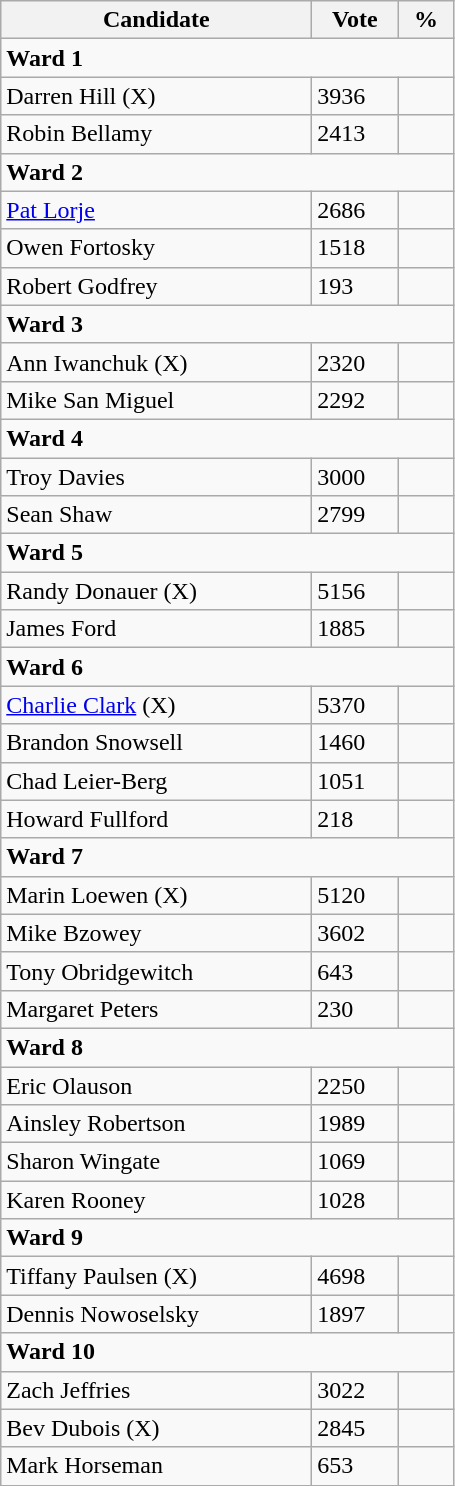<table class="wikitable">
<tr>
<th bgcolor="#DDDDFF" width="200px">Candidate</th>
<th bgcolor="#DDDDFF" width="50px">Vote</th>
<th bgcolor="#DDDDFF" width="30px">%</th>
</tr>
<tr>
<td colspan="4"><strong>Ward 1</strong></td>
</tr>
<tr>
<td>Darren Hill (X)</td>
<td>3936</td>
<td></td>
</tr>
<tr>
<td>Robin Bellamy</td>
<td>2413</td>
<td></td>
</tr>
<tr>
<td colspan="4"><strong>Ward 2</strong></td>
</tr>
<tr>
<td><a href='#'>Pat Lorje</a></td>
<td>2686</td>
<td></td>
</tr>
<tr>
<td>Owen Fortosky</td>
<td>1518</td>
<td></td>
</tr>
<tr>
<td>Robert Godfrey</td>
<td>193</td>
<td></td>
</tr>
<tr>
<td colspan="4"><strong>Ward 3</strong></td>
</tr>
<tr>
<td>Ann Iwanchuk (X)</td>
<td>2320</td>
<td></td>
</tr>
<tr>
<td>Mike San Miguel</td>
<td>2292</td>
<td></td>
</tr>
<tr>
<td colspan="4"><strong>Ward 4</strong></td>
</tr>
<tr>
<td>Troy Davies</td>
<td>3000</td>
<td></td>
</tr>
<tr>
<td>Sean Shaw</td>
<td>2799</td>
<td></td>
</tr>
<tr>
<td colspan="4"><strong>Ward 5</strong></td>
</tr>
<tr>
<td>Randy Donauer (X)</td>
<td>5156</td>
<td></td>
</tr>
<tr>
<td>James Ford</td>
<td>1885</td>
<td></td>
</tr>
<tr>
<td colspan="4"><strong>Ward 6</strong></td>
</tr>
<tr>
<td><a href='#'>Charlie Clark</a> (X)</td>
<td>5370</td>
<td></td>
</tr>
<tr>
<td>Brandon Snowsell</td>
<td>1460</td>
<td></td>
</tr>
<tr>
<td>Chad Leier-Berg</td>
<td>1051</td>
<td></td>
</tr>
<tr>
<td>Howard Fullford</td>
<td>218</td>
<td></td>
</tr>
<tr>
<td colspan="4"><strong>Ward 7</strong></td>
</tr>
<tr>
<td>Marin Loewen (X)</td>
<td>5120</td>
<td></td>
</tr>
<tr>
<td>Mike Bzowey</td>
<td>3602</td>
<td></td>
</tr>
<tr>
<td>Tony Obridgewitch</td>
<td>643</td>
<td></td>
</tr>
<tr>
<td>Margaret Peters</td>
<td>230</td>
<td></td>
</tr>
<tr>
<td colspan="4"><strong>Ward 8</strong></td>
</tr>
<tr>
<td>Eric Olauson</td>
<td>2250</td>
<td></td>
</tr>
<tr>
<td>Ainsley Robertson</td>
<td>1989</td>
<td></td>
</tr>
<tr>
<td>Sharon Wingate</td>
<td>1069</td>
<td></td>
</tr>
<tr>
<td>Karen Rooney</td>
<td>1028</td>
<td></td>
</tr>
<tr>
<td colspan="4"><strong>Ward 9</strong></td>
</tr>
<tr>
<td>Tiffany Paulsen (X)</td>
<td>4698</td>
<td></td>
</tr>
<tr>
<td>Dennis Nowoselsky</td>
<td>1897</td>
<td></td>
</tr>
<tr>
<td colspan="4"><strong>Ward 10</strong></td>
</tr>
<tr>
<td>Zach Jeffries</td>
<td>3022</td>
<td></td>
</tr>
<tr>
<td>Bev Dubois (X)</td>
<td>2845</td>
<td></td>
</tr>
<tr>
<td>Mark Horseman</td>
<td>653</td>
<td></td>
</tr>
</table>
